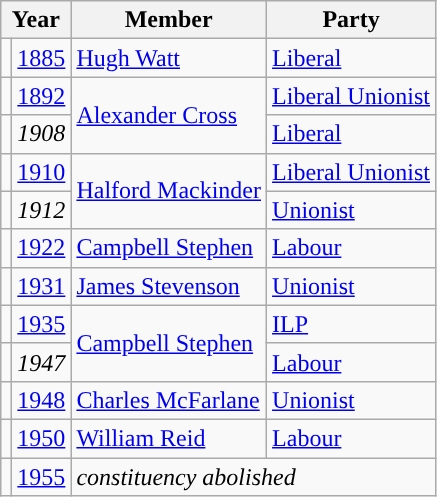<table class="wikitable">
<tr>
<th colspan="2">Year</th>
<th>Member</th>
<th>Party</th>
</tr>
<tr>
<td style="color:inherit;background-color: "></td>
<td><a href='#'>1885</a></td>
<td><a href='#'>Hugh Watt</a></td>
<td><a href='#'>Liberal</a></td>
</tr>
<tr>
<td style="color:inherit;background-color: "></td>
<td><a href='#'>1892</a></td>
<td rowspan=2><a href='#'>Alexander Cross</a></td>
<td><a href='#'>Liberal Unionist</a></td>
</tr>
<tr>
<td style="color:inherit;background-color: "></td>
<td><em>1908</em></td>
<td><a href='#'>Liberal</a></td>
</tr>
<tr>
<td style="color:inherit;background-color: "></td>
<td><a href='#'>1910</a></td>
<td rowspan=2><a href='#'>Halford Mackinder</a></td>
<td><a href='#'>Liberal Unionist</a></td>
</tr>
<tr>
<td style="color:inherit;background-color: "></td>
<td><em>1912</em></td>
<td><a href='#'>Unionist</a></td>
</tr>
<tr>
<td style="color:inherit;background-color: "></td>
<td><a href='#'>1922</a></td>
<td><a href='#'>Campbell Stephen</a></td>
<td><a href='#'>Labour</a></td>
</tr>
<tr>
<td style="color:inherit;background-color: "></td>
<td><a href='#'>1931</a></td>
<td><a href='#'>James Stevenson</a></td>
<td><a href='#'>Unionist</a></td>
</tr>
<tr>
<td style="color:inherit;background-color: "></td>
<td><a href='#'>1935</a></td>
<td rowspan="2"><a href='#'>Campbell Stephen</a></td>
<td><a href='#'>ILP</a></td>
</tr>
<tr>
<td style="color:inherit;background-color: "></td>
<td><em>1947</em></td>
<td><a href='#'>Labour</a></td>
</tr>
<tr>
<td style="color:inherit;background-color: "></td>
<td><a href='#'>1948</a></td>
<td><a href='#'>Charles McFarlane</a></td>
<td><a href='#'>Unionist</a></td>
</tr>
<tr>
<td style="color:inherit;background-color: "></td>
<td><a href='#'>1950</a></td>
<td><a href='#'>William Reid</a></td>
<td><a href='#'>Labour</a></td>
</tr>
<tr>
<td></td>
<td><a href='#'>1955</a></td>
<td colspan="2"><em>constituency abolished</em></td>
</tr>
</table>
